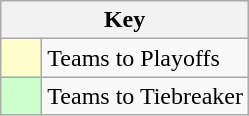<table class="wikitable" style="text-align: center;">
<tr>
<th colspan=2>Key</th>
</tr>
<tr>
<td style="background:#ffffcc; width:20px;"></td>
<td align=left>Teams to Playoffs</td>
</tr>
<tr>
<td style="background:#ccffcc; width:20px;"></td>
<td align=left>Teams to Tiebreaker</td>
</tr>
</table>
